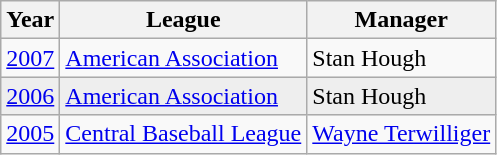<table class="wikitable">
<tr>
<th>Year</th>
<th>League</th>
<th>Manager</th>
</tr>
<tr>
<td><a href='#'>2007</a></td>
<td><a href='#'>American Association</a></td>
<td>Stan Hough</td>
</tr>
<tr bgcolor="#eeeeee">
<td><a href='#'>2006</a></td>
<td><a href='#'>American Association</a></td>
<td>Stan Hough</td>
</tr>
<tr>
<td><a href='#'>2005</a></td>
<td><a href='#'>Central Baseball League</a></td>
<td><a href='#'>Wayne Terwilliger</a></td>
</tr>
</table>
